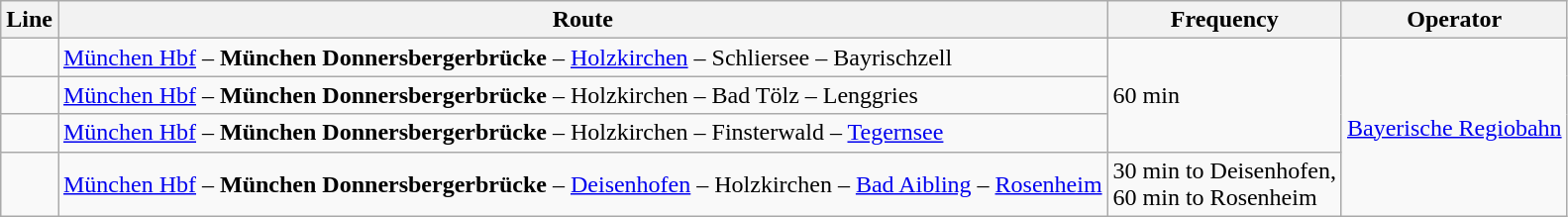<table class="wikitable">
<tr class="hintergrundfarbe6">
<th>Line</th>
<th>Route</th>
<th>Frequency</th>
<th>Operator</th>
</tr>
<tr>
<td></td>
<td><a href='#'>München Hbf</a> – <strong>München Donnersbergerbrücke</strong> – <a href='#'>Holzkirchen</a> – Schliersee – Bayrischzell</td>
<td rowspan="3">60 min</td>
<td rowspan="4"><a href='#'>Bayerische Regiobahn</a></td>
</tr>
<tr>
<td></td>
<td><a href='#'>München Hbf</a> – <strong>München Donnersbergerbrücke</strong> – Holzkirchen – Bad Tölz – Lenggries</td>
</tr>
<tr>
<td></td>
<td><a href='#'>München Hbf</a> – <strong>München Donnersbergerbrücke</strong> – Holzkirchen – Finsterwald – <a href='#'>Tegernsee</a></td>
</tr>
<tr>
<td></td>
<td><a href='#'>München Hbf</a> – <strong>München Donnersbergerbrücke</strong> – <a href='#'>Deisenhofen</a> – Holzkirchen – <a href='#'>Bad Aibling</a> – <a href='#'>Rosenheim</a></td>
<td>30 min to Deisenhofen,<br>60 min to Rosenheim</td>
</tr>
</table>
